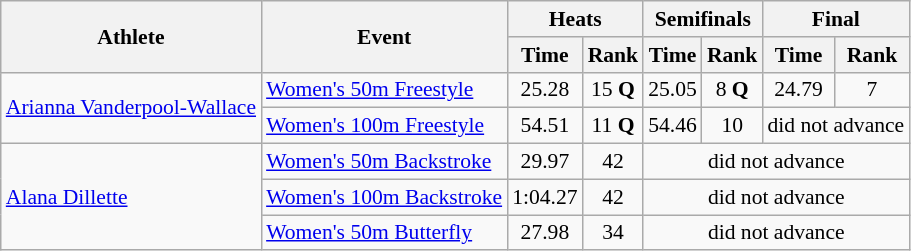<table class=wikitable style="font-size:90%">
<tr>
<th rowspan="2">Athlete</th>
<th rowspan="2">Event</th>
<th colspan="2">Heats</th>
<th colspan="2">Semifinals</th>
<th colspan="2">Final</th>
</tr>
<tr>
<th>Time</th>
<th>Rank</th>
<th>Time</th>
<th>Rank</th>
<th>Time</th>
<th>Rank</th>
</tr>
<tr>
<td rowspan="2"><a href='#'>Arianna Vanderpool-Wallace</a></td>
<td><a href='#'>Women's 50m Freestyle</a></td>
<td align=center>25.28</td>
<td align=center>15 <strong>Q</strong></td>
<td align=center>25.05</td>
<td align=center>8 <strong>Q</strong></td>
<td align=center>24.79</td>
<td align=center>7</td>
</tr>
<tr>
<td><a href='#'>Women's 100m Freestyle</a></td>
<td align=center>54.51</td>
<td align=center>11 <strong>Q</strong></td>
<td align=center>54.46</td>
<td align=center>10</td>
<td align=center colspan=2>did not advance</td>
</tr>
<tr>
<td rowspan="3"><a href='#'>Alana Dillette</a></td>
<td><a href='#'>Women's 50m Backstroke</a></td>
<td align=center>29.97</td>
<td align=center>42</td>
<td align=center colspan=4>did not advance</td>
</tr>
<tr>
<td><a href='#'>Women's 100m Backstroke</a></td>
<td align=center>1:04.27</td>
<td align=center>42</td>
<td align=center colspan=4>did not advance</td>
</tr>
<tr>
<td><a href='#'>Women's 50m Butterfly</a></td>
<td align=center>27.98</td>
<td align=center>34</td>
<td align=center colspan=4>did not advance</td>
</tr>
</table>
